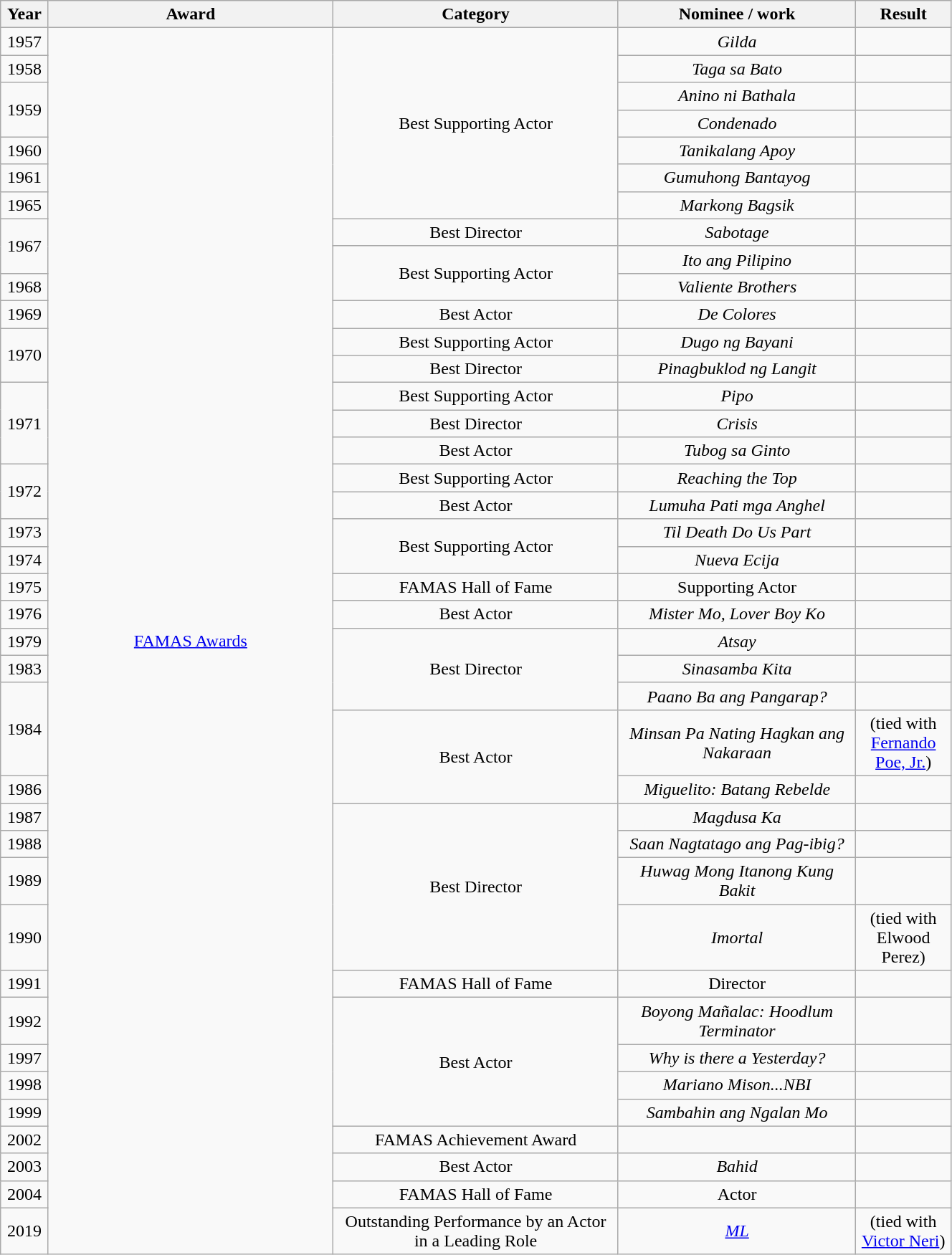<table class="wikitable sortable" style="width:70%; text-align:center;">
<tr>
<th scope="col" style="width:5%;">Year</th>
<th scope="col" style="width:30%;" class="unsortable">Award</th>
<th scope="col" style="width:30%;">Category</th>
<th scope="col" style="width:25%;">Nominee / work</th>
<th scope="col" style="width:10%;">Result</th>
</tr>
<tr>
<td>1957</td>
<td rowspan="40"><a href='#'>FAMAS Awards</a></td>
<td rowspan=7>Best Supporting Actor</td>
<td><em>Gilda</em></td>
<td></td>
</tr>
<tr>
<td>1958</td>
<td><em>Taga sa Bato</em></td>
<td></td>
</tr>
<tr>
<td rowspan="2">1959</td>
<td><em>Anino ni Bathala</em></td>
<td></td>
</tr>
<tr>
<td><em>Condenado</em></td>
<td></td>
</tr>
<tr>
<td>1960</td>
<td><em>Tanikalang Apoy</em></td>
<td></td>
</tr>
<tr>
<td>1961</td>
<td><em>Gumuhong Bantayog</em></td>
<td></td>
</tr>
<tr>
<td>1965</td>
<td><em>Markong Bagsik</em></td>
<td></td>
</tr>
<tr>
<td rowspan="2">1967</td>
<td>Best Director</td>
<td><em>Sabotage</em></td>
<td></td>
</tr>
<tr>
<td rowspan=2>Best Supporting Actor</td>
<td><em>Ito ang Pilipino</em></td>
<td></td>
</tr>
<tr>
<td>1968</td>
<td><em>Valiente Brothers</em></td>
<td></td>
</tr>
<tr>
<td>1969</td>
<td>Best Actor</td>
<td><em>De Colores</em></td>
<td></td>
</tr>
<tr>
<td rowspan="2">1970</td>
<td>Best Supporting Actor</td>
<td><em>Dugo ng Bayani</em></td>
<td></td>
</tr>
<tr>
<td>Best Director</td>
<td><em>Pinagbuklod ng Langit</em></td>
<td></td>
</tr>
<tr>
<td rowspan="3">1971</td>
<td>Best Supporting Actor</td>
<td><em>Pipo</em></td>
<td></td>
</tr>
<tr>
<td>Best Director</td>
<td><em>Crisis</em></td>
<td></td>
</tr>
<tr>
<td>Best Actor</td>
<td><em>Tubog sa Ginto</em></td>
<td></td>
</tr>
<tr>
<td rowspan="2">1972</td>
<td>Best Supporting Actor</td>
<td><em>Reaching the Top</em></td>
<td></td>
</tr>
<tr>
<td>Best Actor</td>
<td><em>Lumuha Pati mga Anghel</em></td>
<td></td>
</tr>
<tr>
<td>1973</td>
<td rowspan=2>Best Supporting Actor</td>
<td><em>Til Death Do Us Part</em></td>
<td></td>
</tr>
<tr>
<td>1974</td>
<td><em>Nueva Ecija</em></td>
<td></td>
</tr>
<tr>
<td>1975</td>
<td>FAMAS Hall of Fame</td>
<td>Supporting Actor</td>
<td></td>
</tr>
<tr>
<td>1976</td>
<td>Best Actor</td>
<td><em>Mister Mo, Lover Boy Ko</em></td>
<td></td>
</tr>
<tr>
<td>1979</td>
<td rowspan=3>Best Director</td>
<td><em>Atsay</em></td>
<td></td>
</tr>
<tr>
<td>1983</td>
<td><em>Sinasamba Kita</em></td>
<td></td>
</tr>
<tr>
<td rowspan="2">1984</td>
<td><em>Paano Ba ang Pangarap?</em></td>
<td></td>
</tr>
<tr>
<td rowspan=2>Best Actor</td>
<td><em>Minsan Pa Nating Hagkan ang Nakaraan</em></td>
<td> (tied with <a href='#'>Fernando Poe, Jr.</a>)</td>
</tr>
<tr>
<td>1986</td>
<td><em>Miguelito: Batang Rebelde</em></td>
<td></td>
</tr>
<tr>
<td>1987</td>
<td rowspan=4>Best Director</td>
<td><em>Magdusa Ka</em></td>
<td></td>
</tr>
<tr>
<td>1988</td>
<td><em>Saan Nagtatago ang Pag-ibig?</em></td>
<td></td>
</tr>
<tr>
<td>1989</td>
<td><em>Huwag Mong Itanong Kung Bakit</em></td>
<td></td>
</tr>
<tr>
<td>1990</td>
<td><em>Imortal</em></td>
<td> (tied with Elwood Perez)</td>
</tr>
<tr>
<td>1991</td>
<td>FAMAS Hall of Fame</td>
<td>Director</td>
<td></td>
</tr>
<tr>
<td>1992</td>
<td rowspan=4>Best Actor</td>
<td><em>Boyong Mañalac: Hoodlum Terminator</em></td>
<td></td>
</tr>
<tr>
<td>1997</td>
<td><em>Why is there a Yesterday?</em></td>
<td></td>
</tr>
<tr>
<td>1998</td>
<td><em>Mariano Mison...NBI</em></td>
<td></td>
</tr>
<tr>
<td>1999</td>
<td><em>Sambahin ang Ngalan Mo</em></td>
<td></td>
</tr>
<tr>
<td>2002</td>
<td>FAMAS Achievement Award</td>
<td></td>
<td></td>
</tr>
<tr>
<td>2003</td>
<td>Best Actor</td>
<td><em>Bahid</em></td>
<td></td>
</tr>
<tr>
<td>2004</td>
<td>FAMAS Hall of Fame</td>
<td>Actor</td>
<td></td>
</tr>
<tr>
<td>2019</td>
<td>Outstanding Performance by an Actor in a Leading Role</td>
<td><em><a href='#'>ML</a></em></td>
<td> (tied with <a href='#'>Victor Neri</a>)</td>
</tr>
</table>
